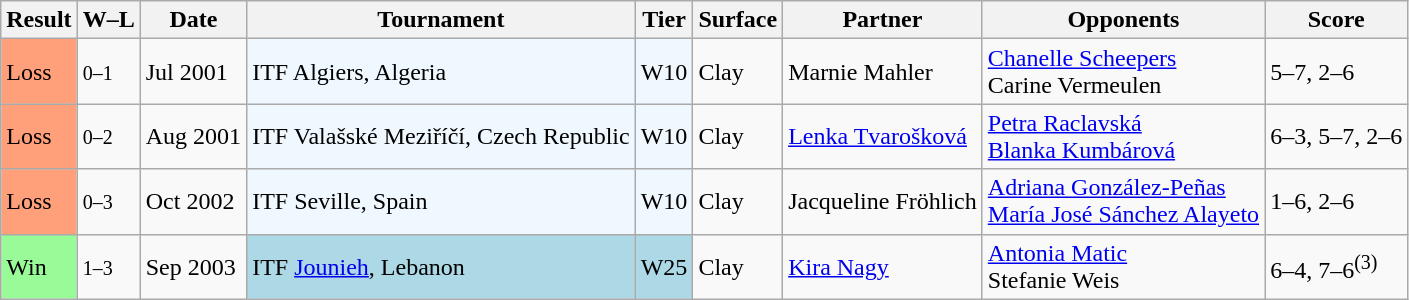<table class="wikitable sortable">
<tr>
<th>Result</th>
<th class="unsortable">W–L</th>
<th>Date</th>
<th>Tournament</th>
<th>Tier</th>
<th>Surface</th>
<th>Partner</th>
<th>Opponents</th>
<th class="unsortable">Score</th>
</tr>
<tr>
<td style="background:#ffa07a;">Loss</td>
<td><small>0–1</small></td>
<td>Jul 2001</td>
<td style="background:#f0f8ff;">ITF Algiers, Algeria</td>
<td style="background:#f0f8ff;">W10</td>
<td>Clay</td>
<td> Marnie Mahler</td>
<td> <a href='#'>Chanelle Scheepers</a> <br>  Carine Vermeulen</td>
<td>5–7, 2–6</td>
</tr>
<tr>
<td style="background:#ffa07a;">Loss</td>
<td><small>0–2</small></td>
<td>Aug 2001</td>
<td style="background:#f0f8ff;">ITF Valašské Meziříčí, Czech Republic</td>
<td style="background:#f0f8ff;">W10</td>
<td>Clay</td>
<td> <a href='#'>Lenka Tvarošková</a></td>
<td> <a href='#'>Petra Raclavská</a> <br>  <a href='#'>Blanka Kumbárová</a></td>
<td>6–3, 5–7, 2–6</td>
</tr>
<tr>
<td style="background:#ffa07a;">Loss</td>
<td><small>0–3</small></td>
<td>Oct 2002</td>
<td style="background:#f0f8ff;">ITF Seville, Spain</td>
<td style="background:#f0f8ff;">W10</td>
<td>Clay</td>
<td> Jacqueline Fröhlich</td>
<td> <a href='#'>Adriana González-Peñas</a> <br>  <a href='#'>María José Sánchez Alayeto</a></td>
<td>1–6, 2–6</td>
</tr>
<tr>
<td style="background:#98fb98;">Win</td>
<td><small>1–3</small></td>
<td>Sep 2003</td>
<td style="background:lightblue;">ITF <a href='#'>Jounieh</a>, Lebanon</td>
<td style="background:lightblue;">W25</td>
<td>Clay</td>
<td> <a href='#'>Kira Nagy</a></td>
<td> <a href='#'>Antonia Matic</a> <br>  Stefanie Weis</td>
<td>6–4, 7–6<sup>(3)</sup></td>
</tr>
</table>
